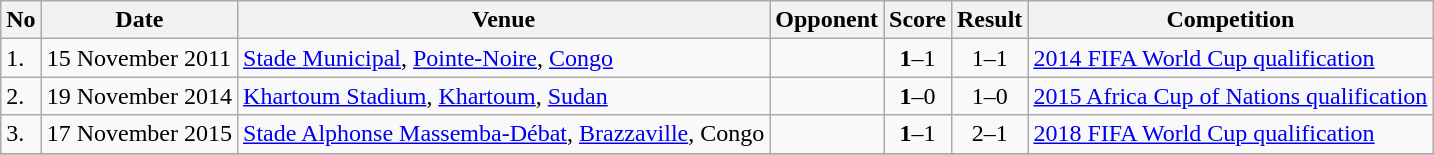<table class="wikitable" style="font-size:100%;">
<tr>
<th>No</th>
<th>Date</th>
<th>Venue</th>
<th>Opponent</th>
<th>Score</th>
<th>Result</th>
<th>Competition</th>
</tr>
<tr>
<td>1.</td>
<td>15 November 2011</td>
<td><a href='#'>Stade Municipal</a>, <a href='#'>Pointe-Noire</a>, <a href='#'>Congo</a></td>
<td></td>
<td style="text-align:center;"><strong>1</strong>–1</td>
<td style="text-align:center;">1–1</td>
<td><a href='#'>2014 FIFA World Cup qualification</a></td>
</tr>
<tr>
<td>2.</td>
<td>19 November 2014</td>
<td><a href='#'>Khartoum Stadium</a>, <a href='#'>Khartoum</a>, <a href='#'>Sudan</a></td>
<td></td>
<td style="text-align:center;"><strong>1</strong>–0</td>
<td style="text-align:center;">1–0</td>
<td><a href='#'>2015 Africa Cup of Nations qualification</a></td>
</tr>
<tr>
<td>3.</td>
<td>17 November 2015</td>
<td><a href='#'>Stade Alphonse Massemba-Débat</a>, <a href='#'>Brazzaville</a>, Congo</td>
<td></td>
<td style="text-align:center;"><strong>1</strong>–1</td>
<td style="text-align:center;">2–1</td>
<td><a href='#'>2018 FIFA World Cup qualification</a></td>
</tr>
<tr>
</tr>
</table>
